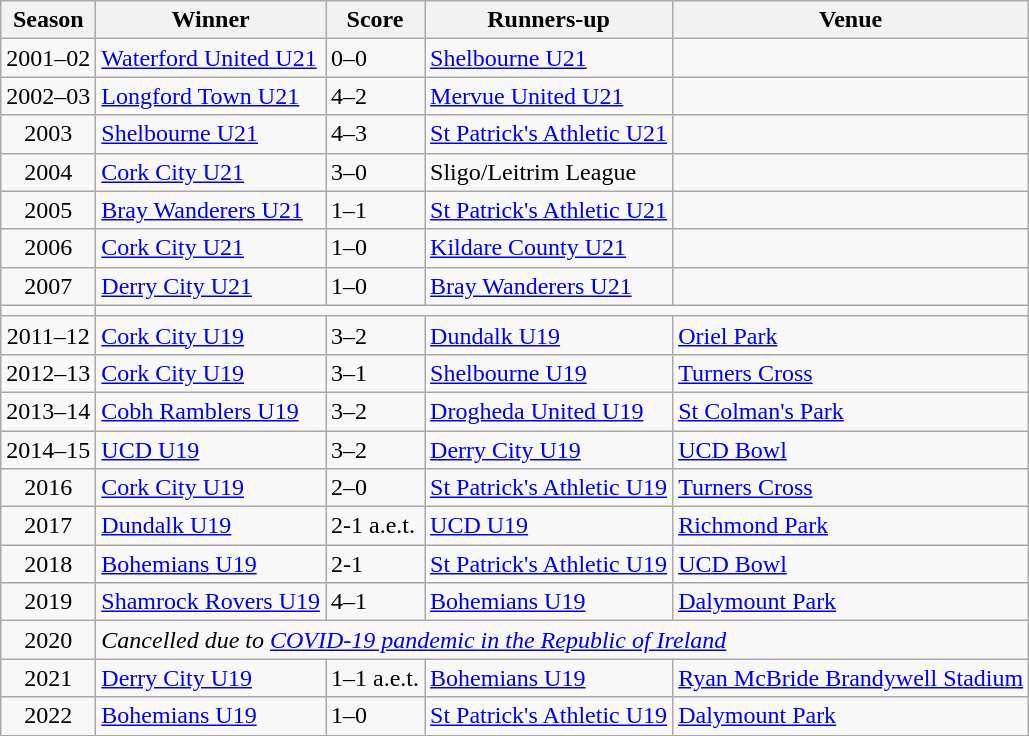<table class="wikitable collapsible">
<tr>
<th>Season</th>
<th>Winner</th>
<th>Score</th>
<th>Runners-up</th>
<th>Venue</th>
</tr>
<tr>
<td align=center>2001–02</td>
<td><a href='#'>Waterford United U21</a></td>
<td>0–0 <em></em></td>
<td><a href='#'>Shelbourne U21</a></td>
<td></td>
</tr>
<tr>
<td align=center>2002–03</td>
<td><a href='#'>Longford Town U21</a></td>
<td>4–2</td>
<td><a href='#'>Mervue United U21</a></td>
<td></td>
</tr>
<tr>
<td align=center>2003</td>
<td><a href='#'>Shelbourne U21</a></td>
<td>4–3</td>
<td><a href='#'>St Patrick's Athletic U21</a></td>
<td></td>
</tr>
<tr>
<td align=center>2004</td>
<td><a href='#'>Cork City U21</a></td>
<td>3–0</td>
<td>Sligo/Leitrim League </td>
<td></td>
</tr>
<tr>
<td align=center>2005</td>
<td><a href='#'>Bray Wanderers U21</a></td>
<td>1–1 <em></em></td>
<td><a href='#'>St Patrick's Athletic U21</a></td>
<td></td>
</tr>
<tr>
<td align=center>2006</td>
<td><a href='#'>Cork City U21</a></td>
<td>1–0</td>
<td><a href='#'>Kildare County U21</a></td>
<td></td>
</tr>
<tr>
<td align=center>2007</td>
<td><a href='#'>Derry City U21</a></td>
<td>1–0</td>
<td><a href='#'>Bray Wanderers U21</a></td>
<td></td>
</tr>
<tr>
<td></td>
</tr>
<tr>
<td align=center>2011–12</td>
<td><a href='#'>Cork City U19</a></td>
<td>3–2</td>
<td><a href='#'>Dundalk U19</a></td>
<td><a href='#'>Oriel Park</a></td>
</tr>
<tr>
<td align=center>2012–13</td>
<td><a href='#'>Cork City U19</a></td>
<td>3–1</td>
<td><a href='#'>Shelbourne U19</a></td>
<td><a href='#'>Turners Cross</a></td>
</tr>
<tr>
<td align=center>2013–14</td>
<td><a href='#'>Cobh Ramblers U19</a></td>
<td>3–2</td>
<td><a href='#'>Drogheda United U19</a></td>
<td><a href='#'>St Colman's Park</a></td>
</tr>
<tr>
<td align=center>2014–15</td>
<td><a href='#'>UCD U19</a></td>
<td>3–2</td>
<td><a href='#'>Derry City U19</a></td>
<td><a href='#'>UCD Bowl</a></td>
</tr>
<tr>
<td align=center>2016</td>
<td><a href='#'>Cork City U19</a></td>
<td>2–0</td>
<td><a href='#'>St Patrick's Athletic U19</a></td>
<td><a href='#'>Turners Cross</a></td>
</tr>
<tr>
<td align=center>2017</td>
<td><a href='#'>Dundalk U19</a></td>
<td>2-1 a.e.t.</td>
<td><a href='#'>UCD U19</a></td>
<td><a href='#'>Richmond Park</a></td>
</tr>
<tr>
<td align=center>2018</td>
<td><a href='#'>Bohemians U19</a></td>
<td>2-1</td>
<td><a href='#'>St Patrick's Athletic U19</a></td>
<td><a href='#'>UCD Bowl</a></td>
</tr>
<tr>
<td align=center>2019</td>
<td><a href='#'>Shamrock Rovers U19</a></td>
<td>4–1</td>
<td><a href='#'>Bohemians U19</a></td>
<td><a href='#'>Dalymount Park</a></td>
</tr>
<tr>
<td align=center>2020</td>
<td rowspan=1 colspan=4><em>Cancelled due to <a href='#'>COVID-19 pandemic in the Republic of Ireland</a></em></td>
</tr>
<tr>
<td align=center>2021 </td>
<td><a href='#'>Derry City U19</a></td>
<td>1–1 a.e.t. <em></em></td>
<td><a href='#'>Bohemians U19</a></td>
<td><a href='#'>Ryan McBride Brandywell Stadium</a></td>
</tr>
<tr>
<td align=center>2022</td>
<td><a href='#'>Bohemians U19</a></td>
<td>1–0</td>
<td><a href='#'>St Patrick's Athletic U19</a></td>
<td><a href='#'>Dalymount Park</a></td>
</tr>
<tr>
</tr>
</table>
